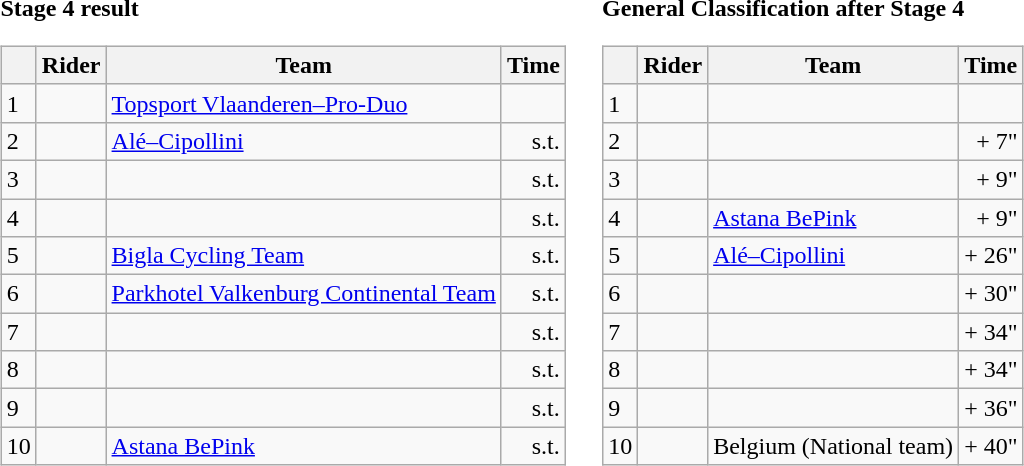<table>
<tr>
<td><strong>Stage 4 result</strong><br><table class="wikitable">
<tr>
<th></th>
<th>Rider</th>
<th>Team</th>
<th>Time</th>
</tr>
<tr>
<td>1</td>
<td></td>
<td><a href='#'>Topsport Vlaanderen–Pro-Duo</a></td>
<td align="right"></td>
</tr>
<tr>
<td>2</td>
<td></td>
<td><a href='#'>Alé–Cipollini</a></td>
<td align="right">s.t.</td>
</tr>
<tr>
<td>3</td>
<td></td>
<td></td>
<td align="right">s.t.</td>
</tr>
<tr>
<td>4</td>
<td></td>
<td></td>
<td align="right">s.t.</td>
</tr>
<tr>
<td>5</td>
<td></td>
<td><a href='#'>Bigla Cycling Team</a></td>
<td align="right">s.t.</td>
</tr>
<tr>
<td>6</td>
<td></td>
<td><a href='#'>Parkhotel Valkenburg Continental Team</a></td>
<td align="right">s.t.</td>
</tr>
<tr>
<td>7</td>
<td></td>
<td></td>
<td align="right">s.t.</td>
</tr>
<tr>
<td>8</td>
<td></td>
<td></td>
<td align="right">s.t.</td>
</tr>
<tr>
<td>9</td>
<td></td>
<td></td>
<td align="right">s.t.</td>
</tr>
<tr>
<td>10</td>
<td></td>
<td><a href='#'>Astana BePink</a></td>
<td align="right">s.t.</td>
</tr>
</table>
</td>
<td></td>
<td><strong>General Classification after Stage 4</strong><br><table class="wikitable">
<tr>
<th></th>
<th>Rider</th>
<th>Team</th>
<th>Time</th>
</tr>
<tr>
<td>1</td>
<td></td>
<td></td>
<td align="right"></td>
</tr>
<tr>
<td>2</td>
<td></td>
<td></td>
<td align="right">+ 7"</td>
</tr>
<tr>
<td>3</td>
<td></td>
<td></td>
<td align="right">+ 9"</td>
</tr>
<tr>
<td>4</td>
<td></td>
<td><a href='#'>Astana BePink</a></td>
<td align="right">+ 9"</td>
</tr>
<tr>
<td>5</td>
<td></td>
<td><a href='#'>Alé–Cipollini</a></td>
<td align="right">+ 26"</td>
</tr>
<tr>
<td>6</td>
<td></td>
<td></td>
<td align="right">+ 30"</td>
</tr>
<tr>
<td>7</td>
<td></td>
<td></td>
<td align="right">+ 34"</td>
</tr>
<tr>
<td>8</td>
<td></td>
<td></td>
<td align="right">+ 34"</td>
</tr>
<tr>
<td>9</td>
<td></td>
<td></td>
<td align="right">+ 36"</td>
</tr>
<tr>
<td>10</td>
<td></td>
<td>Belgium (National team)</td>
<td align="right">+ 40"</td>
</tr>
</table>
</td>
</tr>
</table>
